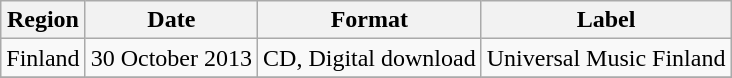<table class=wikitable>
<tr>
<th>Region</th>
<th>Date</th>
<th>Format</th>
<th>Label</th>
</tr>
<tr>
<td>Finland</td>
<td>30 October 2013</td>
<td>CD, Digital download</td>
<td>Universal Music Finland</td>
</tr>
<tr>
</tr>
</table>
